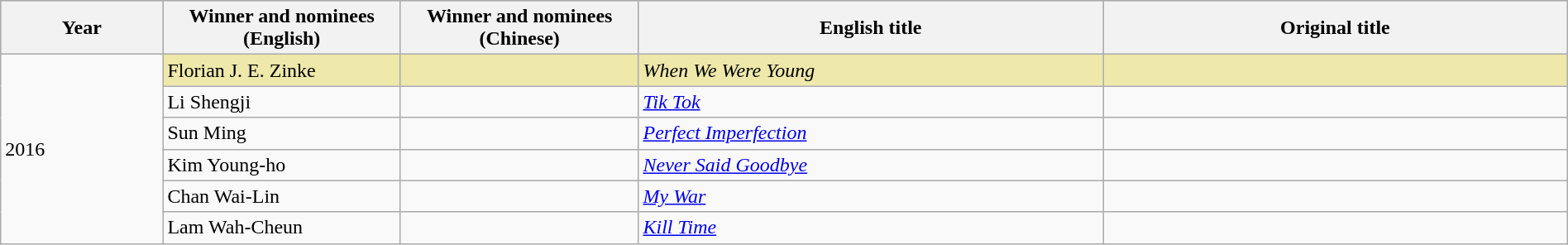<table class="wikitable" style="width:100%;">
<tr style="background:#bebebe">
<th width="100"><strong>Year</strong></th>
<th width="150"><strong>Winner and nominees<br>(English)</strong></th>
<th width="150"><strong>Winner and nominees<br>(Chinese)</strong></th>
<th width="300"><strong>English title</strong></th>
<th width="300"><strong>Original title</strong></th>
</tr>
<tr>
<td rowspan="6">2016</td>
<td style="background:#EEE8AA;">Florian J. E. Zinke</td>
<td style="background:#EEE8AA;"></td>
<td style="background:#EEE8AA;"><em>When We Were Young</em></td>
<td style="background:#EEE8AA;"></td>
</tr>
<tr>
<td>Li Shengji</td>
<td></td>
<td><em><a href='#'>Tik Tok</a></em></td>
<td></td>
</tr>
<tr>
<td>Sun Ming</td>
<td></td>
<td><em><a href='#'>Perfect Imperfection</a></em></td>
<td></td>
</tr>
<tr>
<td>Kim Young-ho</td>
<td></td>
<td><em><a href='#'>Never Said Goodbye</a></em></td>
<td></td>
</tr>
<tr>
<td>Chan Wai-Lin</td>
<td></td>
<td><em><a href='#'>My War</a></em></td>
<td></td>
</tr>
<tr>
<td>Lam Wah-Cheun</td>
<td></td>
<td><em><a href='#'>Kill Time</a></em></td>
<td></td>
</tr>
</table>
